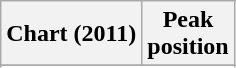<table class="wikitable sortable plainrowheaders" style="text-align:center">
<tr>
<th scope="col">Chart (2011)</th>
<th scope="col">Peak<br>position</th>
</tr>
<tr>
</tr>
<tr>
</tr>
</table>
